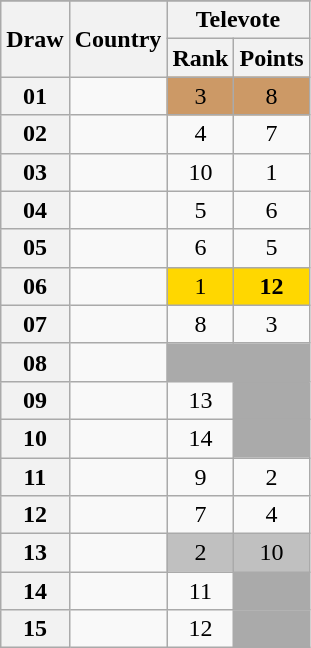<table class="sortable wikitable collapsible plainrowheaders" style="text-align:center;">
<tr>
</tr>
<tr>
<th scope="col" rowspan="2">Draw</th>
<th scope="col" rowspan="2">Country</th>
<th scope="col" colspan="2">Televote</th>
</tr>
<tr>
<th scope="col">Rank</th>
<th scope="col" class="unsortable">Points</th>
</tr>
<tr>
<th scope="row" style="text-align:center;">01</th>
<td style="text-align:left;"></td>
<td style="background:#CC9966;">3</td>
<td style="background:#CC9966;">8</td>
</tr>
<tr>
<th scope="row" style="text-align:center;">02</th>
<td style="text-align:left;"></td>
<td>4</td>
<td>7</td>
</tr>
<tr>
<th scope="row" style="text-align:center;">03</th>
<td style="text-align:left;"></td>
<td>10</td>
<td>1</td>
</tr>
<tr>
<th scope="row" style="text-align:center;">04</th>
<td style="text-align:left;"></td>
<td>5</td>
<td>6</td>
</tr>
<tr>
<th scope="row" style="text-align:center;">05</th>
<td style="text-align:left;"></td>
<td>6</td>
<td>5</td>
</tr>
<tr>
<th scope="row" style="text-align:center;">06</th>
<td style="text-align:left;"></td>
<td style="background:gold;">1</td>
<td style="background:gold;"><strong>12</strong></td>
</tr>
<tr>
<th scope="row" style="text-align:center;">07</th>
<td style="text-align:left;"></td>
<td>8</td>
<td>3</td>
</tr>
<tr class=sortbottom>
<th scope="row" style="text-align:center;">08</th>
<td style="text-align:left;"></td>
<td style="background:#AAAAAA;"></td>
<td style="background:#AAAAAA;"></td>
</tr>
<tr>
<th scope="row" style="text-align:center;">09</th>
<td style="text-align:left;"></td>
<td>13</td>
<td style="background:#AAAAAA;"></td>
</tr>
<tr>
<th scope="row" style="text-align:center;">10</th>
<td style="text-align:left;"></td>
<td>14</td>
<td style="background:#AAAAAA;"></td>
</tr>
<tr>
<th scope="row" style="text-align:center;">11</th>
<td style="text-align:left;"></td>
<td>9</td>
<td>2</td>
</tr>
<tr>
<th scope="row" style="text-align:center;">12</th>
<td style="text-align:left;"></td>
<td>7</td>
<td>4</td>
</tr>
<tr>
<th scope="row" style="text-align:center;">13</th>
<td style="text-align:left;"></td>
<td style="background:silver;">2</td>
<td style="background:silver;">10</td>
</tr>
<tr>
<th scope="row" style="text-align:center;">14</th>
<td style="text-align:left;"></td>
<td>11</td>
<td style="background:#AAAAAA;"></td>
</tr>
<tr>
<th scope="row" style="text-align:center;">15</th>
<td style="text-align:left;"></td>
<td>12</td>
<td style="background:#AAAAAA;"></td>
</tr>
</table>
